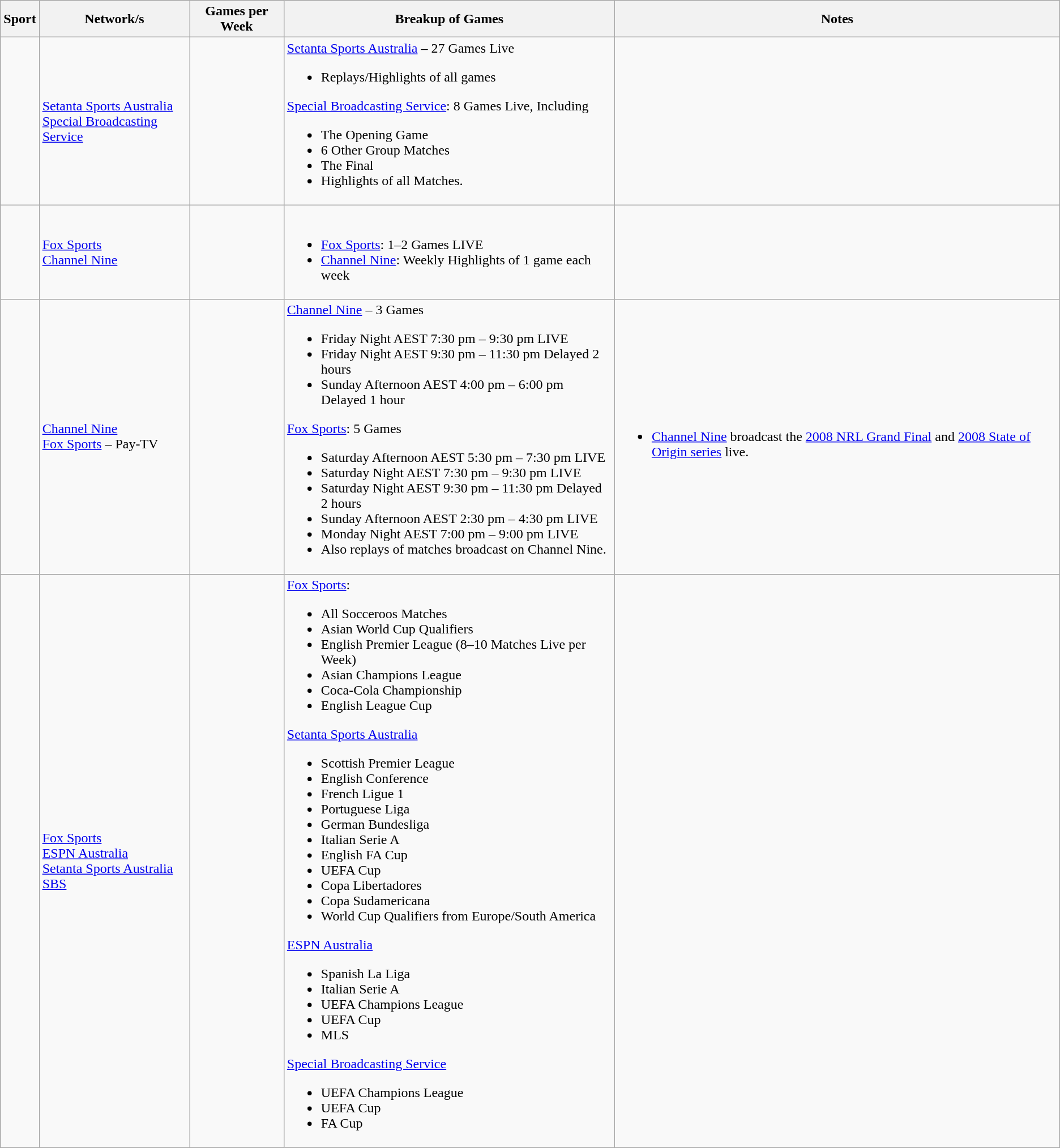<table class="wikitable">
<tr>
<th>Sport</th>
<th>Network/s</th>
<th>Games per Week</th>
<th>Breakup of Games</th>
<th>Notes</th>
</tr>
<tr>
<td></td>
<td><a href='#'>Setanta Sports Australia</a><br><a href='#'>Special Broadcasting Service</a></td>
<td></td>
<td><a href='#'>Setanta Sports Australia</a> – 27 Games Live<br><ul><li>Replays/Highlights of all games</li></ul><a href='#'>Special Broadcasting Service</a>: 8 Games Live, Including<ul><li>The Opening Game</li><li>6 Other Group Matches</li><li>The Final</li><li>Highlights of all Matches.</li></ul></td>
<td></td>
</tr>
<tr>
<td></td>
<td><a href='#'>Fox Sports</a><br><a href='#'>Channel Nine</a></td>
<td></td>
<td><br><ul><li><a href='#'>Fox Sports</a>: 1–2 Games LIVE</li><li><a href='#'>Channel Nine</a>: Weekly Highlights of 1 game each week</li></ul></td>
<td></td>
</tr>
<tr>
<td></td>
<td><a href='#'>Channel Nine</a><br><a href='#'>Fox Sports</a> – Pay-TV</td>
<td></td>
<td><a href='#'>Channel Nine</a> – 3 Games<br><ul><li>Friday Night AEST 7:30 pm – 9:30 pm LIVE</li><li>Friday Night AEST 9:30 pm – 11:30 pm Delayed 2 hours</li><li>Sunday Afternoon AEST 4:00 pm – 6:00 pm Delayed 1 hour</li></ul><a href='#'>Fox Sports</a>: 5 Games<ul><li>Saturday Afternoon AEST 5:30 pm – 7:30 pm LIVE</li><li>Saturday Night AEST 7:30 pm – 9:30 pm LIVE</li><li>Saturday Night AEST 9:30 pm – 11:30 pm Delayed 2 hours</li><li>Sunday Afternoon AEST 2:30 pm – 4:30 pm LIVE</li><li>Monday Night AEST 7:00 pm – 9:00 pm LIVE</li><li>Also replays of matches broadcast on Channel Nine.</li></ul></td>
<td><br><ul><li><a href='#'>Channel Nine</a> broadcast the <a href='#'>2008 NRL Grand Final</a> and <a href='#'>2008 State of Origin series</a> live.</li></ul></td>
</tr>
<tr>
<td></td>
<td><a href='#'>Fox Sports</a><br><a href='#'>ESPN Australia</a><br><a href='#'>Setanta Sports Australia</a><br><a href='#'>SBS</a></td>
<td></td>
<td><a href='#'>Fox Sports</a>:<br><ul><li>All Socceroos Matches</li><li>Asian World Cup Qualifiers</li><li>English Premier League (8–10 Matches Live per Week)</li><li>Asian Champions League</li><li>Coca-Cola Championship</li><li>English League Cup</li></ul><a href='#'>Setanta Sports Australia</a><ul><li>Scottish Premier League</li><li>English Conference</li><li>French Ligue 1</li><li>Portuguese Liga</li><li>German Bundesliga</li><li>Italian Serie A</li><li>English FA Cup</li><li>UEFA Cup</li><li>Copa Libertadores</li><li>Copa Sudamericana</li><li>World Cup Qualifiers from Europe/South America</li></ul><a href='#'>ESPN Australia</a><ul><li>Spanish La Liga</li><li>Italian Serie A</li><li>UEFA Champions League</li><li>UEFA Cup</li><li>MLS</li></ul><a href='#'>Special Broadcasting Service</a><ul><li>UEFA Champions League</li><li>UEFA Cup</li><li>FA Cup</li></ul></td>
</tr>
</table>
